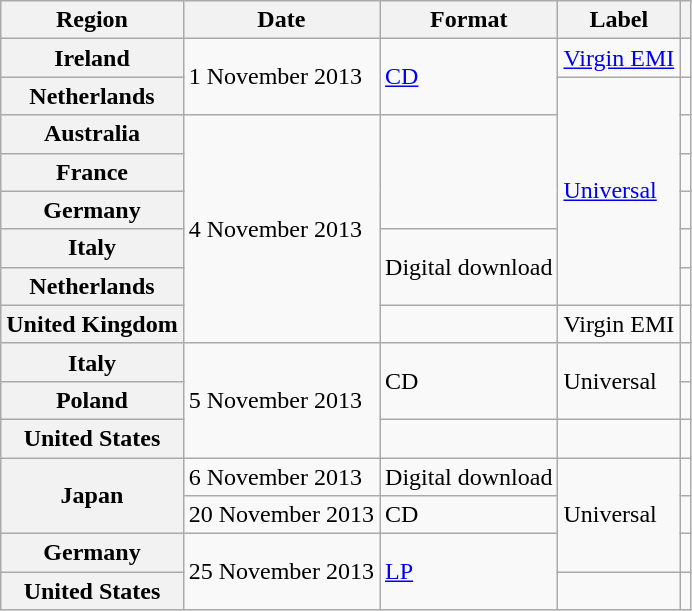<table class="wikitable plainrowheaders">
<tr>
<th scope="col">Region</th>
<th scope="col">Date</th>
<th scope="col">Format</th>
<th scope="col">Label</th>
<th scope="col"></th>
</tr>
<tr>
<th scope="row">Ireland</th>
<td rowspan="2">1 November 2013</td>
<td rowspan="2"><a href='#'>CD</a></td>
<td><a href='#'>Virgin EMI</a></td>
<td align="center"></td>
</tr>
<tr>
<th scope="row">Netherlands</th>
<td rowspan="6"><a href='#'>Universal</a></td>
<td align="center"></td>
</tr>
<tr>
<th scope="row">Australia</th>
<td rowspan="6">4 November 2013</td>
<td rowspan="3"></td>
<td align="center"></td>
</tr>
<tr>
<th scope="row">France</th>
<td align="center"></td>
</tr>
<tr>
<th scope="row">Germany</th>
<td align="center"></td>
</tr>
<tr>
<th scope="row">Italy</th>
<td rowspan="2">Digital download</td>
<td align="center"></td>
</tr>
<tr>
<th scope="row">Netherlands</th>
<td align="center"></td>
</tr>
<tr>
<th scope="row">United Kingdom</th>
<td></td>
<td>Virgin EMI</td>
<td align="center"></td>
</tr>
<tr>
<th scope="row">Italy</th>
<td rowspan="3">5 November 2013</td>
<td rowspan="2">CD</td>
<td rowspan="2">Universal</td>
<td align="center"></td>
</tr>
<tr>
<th scope="row">Poland</th>
<td align="center"></td>
</tr>
<tr>
<th scope="row">United States</th>
<td></td>
<td></td>
<td align="center"></td>
</tr>
<tr>
<th scope="row" rowspan="2">Japan</th>
<td>6 November 2013</td>
<td>Digital download</td>
<td rowspan="3">Universal</td>
<td align="center"></td>
</tr>
<tr>
<td>20 November 2013</td>
<td>CD</td>
<td align="center"></td>
</tr>
<tr>
<th scope="row">Germany</th>
<td rowspan="2">25 November 2013</td>
<td rowspan="2"><a href='#'>LP</a></td>
<td align="center"></td>
</tr>
<tr>
<th scope="row">United States</th>
<td></td>
<td align="center"></td>
</tr>
</table>
